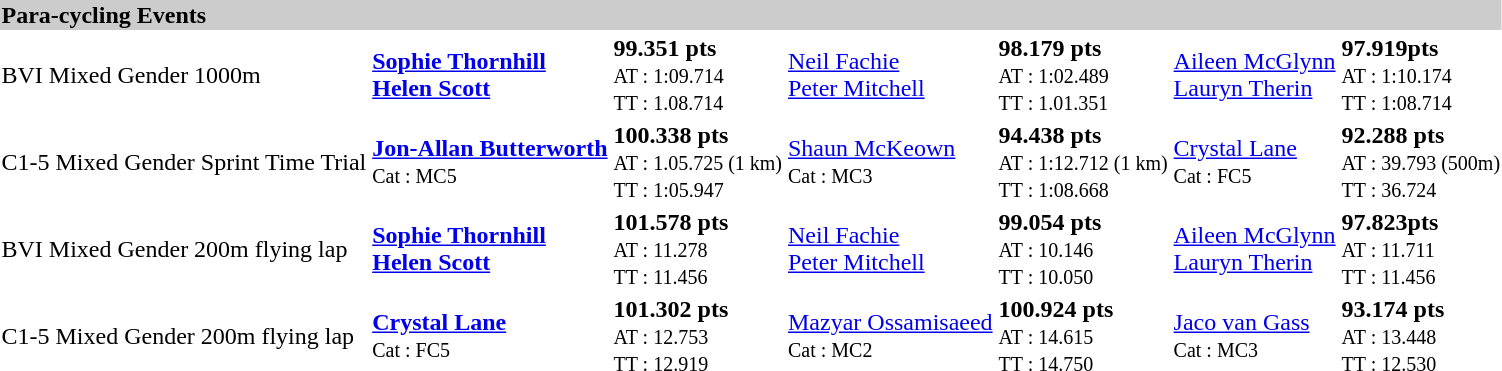<table>
<tr bgcolor="#cccccc">
<td colspan=7><strong>Para-cycling Events</strong></td>
</tr>
<tr>
<td>BVI Mixed Gender 1000m</td>
<td><strong><a href='#'>Sophie Thornhill</a><br><a href='#'>Helen Scott</a></strong></td>
<td><strong>99.351 pts</strong><br><small> AT : 1:09.714<br>TT : 1.08.714</small></td>
<td><a href='#'>Neil Fachie</a><br><a href='#'>Peter Mitchell</a></td>
<td><strong>98.179 pts</strong><br><small> AT : 1:02.489<br>TT : 1.01.351</small></td>
<td><a href='#'>Aileen McGlynn</a><br><a href='#'>Lauryn Therin</a></td>
<td><strong>97.919pts</strong><br><small> AT : 1:10.174<br>TT : 1:08.714</small></td>
</tr>
<tr>
<td>C1-5 Mixed Gender Sprint Time Trial</td>
<td><strong><a href='#'>Jon-Allan Butterworth</a></strong><br><small>Cat : MC5</small></td>
<td><strong>100.338 pts</strong><br><small>AT : 1.05.725 (1 km)<br>TT : 1:05.947</small></td>
<td><a href='#'>Shaun McKeown</a><br><small>Cat : MC3</small></td>
<td><strong>94.438 pts</strong><br><small>AT : 1:12.712 (1 km)<br>TT : 1:08.668</small></td>
<td><a href='#'>Crystal Lane</a><br><small>Cat : FC5</small></td>
<td><strong>92.288 pts</strong><br><small>AT : 39.793 (500m)<br>TT : 36.724</small></td>
</tr>
<tr>
<td>BVI Mixed Gender 200m flying lap</td>
<td><strong><a href='#'>Sophie Thornhill</a><br><a href='#'>Helen Scott</a></strong></td>
<td><strong>101.578 pts</strong><br><small>AT : 11.278 <br>TT : 11.456</small></td>
<td><a href='#'>Neil Fachie</a><br><a href='#'>Peter Mitchell</a></td>
<td><strong>99.054 pts</strong><br><small>AT : 10.146<br>TT : 10.050</small></td>
<td><a href='#'>Aileen McGlynn</a><br><a href='#'>Lauryn Therin</a></td>
<td><strong>97.823pts</strong><br><small> AT : 11.711<br>TT : 11.456</small></td>
</tr>
<tr>
<td>C1-5 Mixed Gender 200m flying lap</td>
<td><strong><a href='#'>Crystal Lane</a></strong><br><small>Cat : FC5</small></td>
<td><strong>101.302 pts</strong><br><small>AT : 12.753<br>TT : 12.919</small></td>
<td><a href='#'>Mazyar Ossamisaeed</a><br><small>Cat : MC2</small></td>
<td><strong>100.924 pts</strong><br><small>AT : 14.615<br>TT : 14.750</small></td>
<td><a href='#'>Jaco van Gass</a><br><small>Cat : MC3</small></td>
<td><strong>93.174 pts</strong><br><small>AT : 13.448<br>TT : 12.530</small></td>
</tr>
</table>
